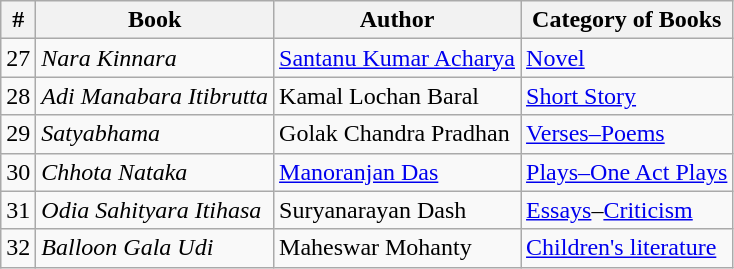<table class="wikitable">
<tr>
<th>#</th>
<th>Book</th>
<th>Author</th>
<th>Category of Books</th>
</tr>
<tr>
<td>27</td>
<td><em>Nara Kinnara</em></td>
<td><a href='#'>Santanu Kumar Acharya</a></td>
<td><a href='#'>Novel</a></td>
</tr>
<tr>
<td>28</td>
<td><em>Adi Manabara Itibrutta</em></td>
<td>Kamal Lochan Baral</td>
<td><a href='#'>Short Story</a></td>
</tr>
<tr>
<td>29</td>
<td><em>Satyabhama</em></td>
<td>Golak Chandra Pradhan</td>
<td><a href='#'>Verses–Poems</a></td>
</tr>
<tr>
<td>30</td>
<td><em>Chhota Nataka</em></td>
<td><a href='#'>Manoranjan Das</a></td>
<td><a href='#'>Plays–One Act Plays</a></td>
</tr>
<tr>
<td>31</td>
<td><em>Odia Sahityara Itihasa</em></td>
<td>Suryanarayan Dash</td>
<td><a href='#'>Essays</a>–<a href='#'>Criticism</a></td>
</tr>
<tr>
<td>32</td>
<td><em>Balloon Gala Udi</em></td>
<td>Maheswar Mohanty</td>
<td><a href='#'>Children's literature</a></td>
</tr>
</table>
